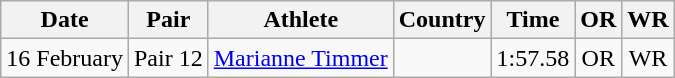<table class="wikitable" style="text-align:center">
<tr>
<th>Date</th>
<th>Pair</th>
<th>Athlete</th>
<th>Country</th>
<th>Time</th>
<th>OR</th>
<th>WR</th>
</tr>
<tr>
<td>16 February</td>
<td>Pair 12</td>
<td><a href='#'>Marianne Timmer</a></td>
<td></td>
<td>1:57.58</td>
<td>OR</td>
<td>WR</td>
</tr>
</table>
